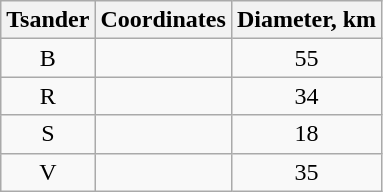<table class="wikitable sortable" style="text-align:center">
<tr>
<th>Tsander</th>
<th class="unsortable">Coordinates</th>
<th>Diameter, km</th>
</tr>
<tr>
<td>B</td>
<td></td>
<td>55</td>
</tr>
<tr>
<td>R</td>
<td></td>
<td>34</td>
</tr>
<tr>
<td>S</td>
<td></td>
<td>18</td>
</tr>
<tr>
<td>V</td>
<td></td>
<td>35</td>
</tr>
</table>
